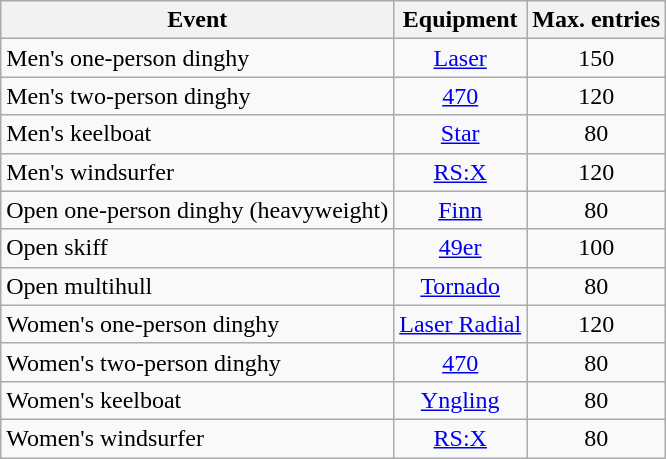<table class=wikitable>
<tr>
<th>Event</th>
<th>Equipment</th>
<th>Max. entries</th>
</tr>
<tr>
<td>Men's one-person dinghy</td>
<td align=center><a href='#'>Laser</a></td>
<td align=center>150</td>
</tr>
<tr>
<td>Men's two-person dinghy</td>
<td align=center><a href='#'>470</a></td>
<td align=center>120</td>
</tr>
<tr>
<td>Men's keelboat</td>
<td align=center><a href='#'>Star</a></td>
<td align=center>80</td>
</tr>
<tr>
<td>Men's windsurfer</td>
<td align=center><a href='#'>RS:X</a></td>
<td align=center>120</td>
</tr>
<tr>
<td>Open one-person dinghy (heavyweight)</td>
<td align=center><a href='#'>Finn</a></td>
<td align=center>80</td>
</tr>
<tr>
<td>Open skiff</td>
<td align=center><a href='#'>49er</a></td>
<td align=center>100</td>
</tr>
<tr>
<td>Open multihull</td>
<td align=center><a href='#'>Tornado</a></td>
<td align=center>80</td>
</tr>
<tr>
<td>Women's one-person dinghy</td>
<td align=center><a href='#'>Laser Radial</a></td>
<td align=center>120</td>
</tr>
<tr>
<td>Women's two-person dinghy</td>
<td align=center><a href='#'>470</a></td>
<td align=center>80</td>
</tr>
<tr>
<td>Women's keelboat</td>
<td align=center><a href='#'>Yngling</a></td>
<td align=center>80</td>
</tr>
<tr>
<td>Women's windsurfer</td>
<td align=center><a href='#'>RS:X</a></td>
<td align=center>80</td>
</tr>
</table>
